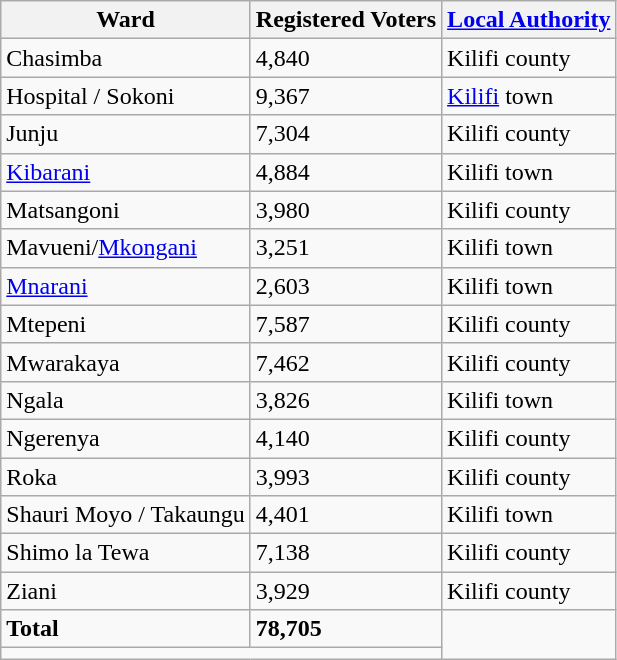<table class="wikitable">
<tr>
<th>Ward</th>
<th>Registered Voters</th>
<th><a href='#'>Local Authority</a></th>
</tr>
<tr>
<td>Chasimba</td>
<td>4,840</td>
<td>Kilifi county</td>
</tr>
<tr>
<td>Hospital / Sokoni</td>
<td>9,367</td>
<td><a href='#'>Kilifi</a> town</td>
</tr>
<tr>
<td>Junju</td>
<td>7,304</td>
<td>Kilifi county</td>
</tr>
<tr>
<td><a href='#'>Kibarani</a></td>
<td>4,884</td>
<td>Kilifi town</td>
</tr>
<tr>
<td>Matsangoni</td>
<td>3,980</td>
<td>Kilifi county</td>
</tr>
<tr>
<td>Mavueni/<a href='#'>Mkongani</a></td>
<td>3,251</td>
<td>Kilifi town</td>
</tr>
<tr>
<td><a href='#'>Mnarani</a></td>
<td>2,603</td>
<td>Kilifi town</td>
</tr>
<tr>
<td>Mtepeni</td>
<td>7,587</td>
<td>Kilifi county</td>
</tr>
<tr>
<td>Mwarakaya</td>
<td>7,462</td>
<td>Kilifi county</td>
</tr>
<tr>
<td>Ngala</td>
<td>3,826</td>
<td>Kilifi town</td>
</tr>
<tr>
<td>Ngerenya</td>
<td>4,140</td>
<td>Kilifi county</td>
</tr>
<tr>
<td>Roka</td>
<td>3,993</td>
<td>Kilifi county</td>
</tr>
<tr>
<td>Shauri Moyo / Takaungu</td>
<td>4,401</td>
<td>Kilifi town</td>
</tr>
<tr>
<td>Shimo la Tewa</td>
<td>7,138</td>
<td>Kilifi county</td>
</tr>
<tr>
<td>Ziani</td>
<td>3,929</td>
<td>Kilifi county</td>
</tr>
<tr>
<td><strong>Total</strong></td>
<td><strong>78,705</strong></td>
</tr>
<tr>
<td colspan="2"></td>
</tr>
</table>
